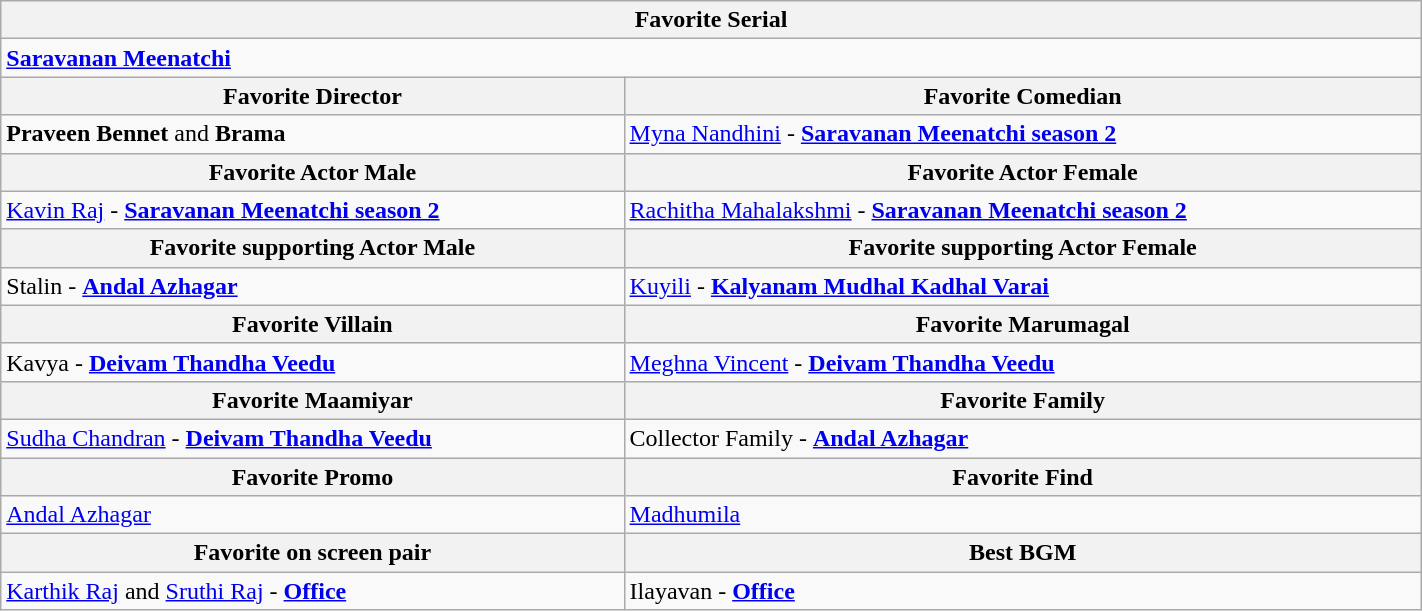<table class="wikitable" width="75%">
<tr>
<th colspan="2" scope="col">Favorite Serial</th>
</tr>
<tr>
<td colspan="2" style="vertical-align:top"><strong><a href='#'>Saravanan Meenatchi</a></strong></td>
</tr>
<tr>
<th align="center">Favorite Director</th>
<th align="center">Favorite Comedian</th>
</tr>
<tr>
<td><strong>Praveen Bennet</strong> and <strong>Brama</strong></td>
<td><a href='#'>Myna Nandhini</a> - <strong><a href='#'>Saravanan Meenatchi season 2</a></strong></td>
</tr>
<tr>
<th align="center">Favorite Actor Male</th>
<th align="center">Favorite Actor Female</th>
</tr>
<tr>
<td><a href='#'>Kavin Raj</a> - <strong><a href='#'>Saravanan Meenatchi season 2</a></strong></td>
<td><a href='#'>Rachitha Mahalakshmi</a> - <strong><a href='#'>Saravanan Meenatchi season 2</a></strong></td>
</tr>
<tr>
<th align="center">Favorite supporting Actor Male</th>
<th align="center">Favorite supporting Actor Female</th>
</tr>
<tr>
<td>Stalin - <strong><a href='#'>Andal Azhagar</a></strong></td>
<td><a href='#'>Kuyili</a> - <strong><a href='#'>Kalyanam Mudhal Kadhal Varai</a></strong></td>
</tr>
<tr>
<th align="center">Favorite Villain</th>
<th align="center">Favorite Marumagal</th>
</tr>
<tr>
<td>Kavya - <strong><a href='#'>Deivam Thandha Veedu</a></strong></td>
<td><a href='#'>Meghna Vincent</a> - <strong><a href='#'>Deivam Thandha Veedu</a></strong></td>
</tr>
<tr>
<th align="center">Favorite Maamiyar</th>
<th align="center">Favorite Family</th>
</tr>
<tr>
<td><a href='#'>Sudha Chandran</a> - <strong><a href='#'>Deivam Thandha Veedu</a></strong></td>
<td>Collector Family - <strong><a href='#'>Andal Azhagar</a></strong></td>
</tr>
<tr>
<th align="center">Favorite Promo</th>
<th align="center">Favorite Find</th>
</tr>
<tr>
<td><a href='#'>Andal Azhagar</a></td>
<td><a href='#'>Madhumila</a></td>
</tr>
<tr>
<th align="center">Favorite on screen pair</th>
<th align="center">Best BGM</th>
</tr>
<tr>
<td><a href='#'>Karthik Raj</a> and <a href='#'>Sruthi Raj</a> - <strong><a href='#'>Office</a></strong></td>
<td>Ilayavan - <strong><a href='#'>Office</a></strong></td>
</tr>
</table>
